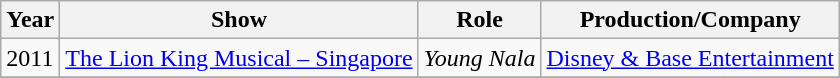<table class="wikitable">
<tr>
<th>Year</th>
<th>Show</th>
<th>Role</th>
<th>Production/Company</th>
</tr>
<tr>
<td>2011</td>
<td><a href='#'>The Lion King Musical – Singapore</a></td>
<td><em>Young Nala</em></td>
<td><a href='#'>Disney & Base Entertainment</a></td>
</tr>
<tr>
</tr>
</table>
